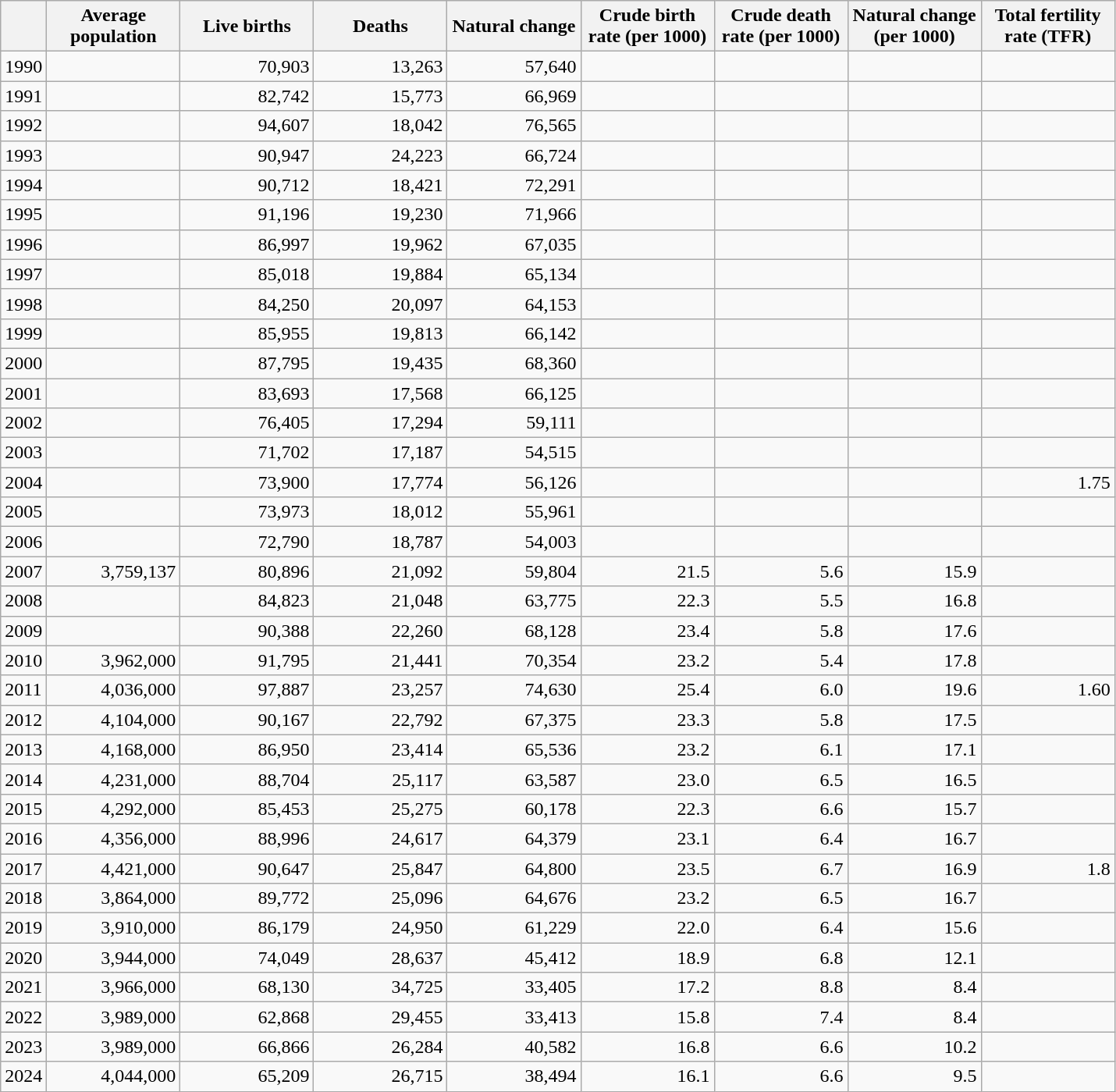<table class="wikitable">
<tr>
<th></th>
<th style="width:80pt;">Average population</th>
<th style="width:80pt;">Live births</th>
<th style="width:80pt;">Deaths</th>
<th style="width:80pt;">Natural change</th>
<th style="width:80pt;">Crude birth rate (per 1000)</th>
<th style="width:80pt;">Crude death rate (per 1000)</th>
<th style="width:80pt;">Natural change (per 1000)</th>
<th style="width:80pt;">Total fertility rate (TFR)</th>
</tr>
<tr>
<td>1990</td>
<td style="text-align:right;"></td>
<td style="text-align:right;">70,903</td>
<td style="text-align:right;">13,263</td>
<td style="text-align:right;">57,640</td>
<td style="text-align:right;"></td>
<td style="text-align:right;"></td>
<td style="text-align:right;"></td>
<td style="text-align:right;"></td>
</tr>
<tr>
<td>1991</td>
<td style="text-align:right;"></td>
<td style="text-align:right;">82,742</td>
<td style="text-align:right;">15,773</td>
<td style="text-align:right;">66,969</td>
<td style="text-align:right;"></td>
<td style="text-align:right;"></td>
<td style="text-align:right;"></td>
<td style="text-align:right;"></td>
</tr>
<tr>
<td>1992</td>
<td style="text-align:right;"></td>
<td style="text-align:right;">94,607</td>
<td style="text-align:right;">18,042</td>
<td style="text-align:right;">76,565</td>
<td style="text-align:right;"></td>
<td style="text-align:right;"></td>
<td style="text-align:right;"></td>
<td style="text-align:right;"></td>
</tr>
<tr>
<td>1993</td>
<td style="text-align:right;"></td>
<td style="text-align:right;">90,947</td>
<td style="text-align:right;">24,223</td>
<td style="text-align:right;">66,724</td>
<td style="text-align:right;"></td>
<td style="text-align:right;"></td>
<td style="text-align:right;"></td>
<td style="text-align:right;"></td>
</tr>
<tr>
<td>1994</td>
<td style="text-align:right;"></td>
<td style="text-align:right;">90,712</td>
<td style="text-align:right;">18,421</td>
<td style="text-align:right;">72,291</td>
<td style="text-align:right;"></td>
<td style="text-align:right;"></td>
<td style="text-align:right;"></td>
<td style="text-align:right;"></td>
</tr>
<tr>
<td>1995</td>
<td style="text-align:right;"></td>
<td style="text-align:right;">91,196</td>
<td style="text-align:right;">19,230</td>
<td style="text-align:right;">71,966</td>
<td style="text-align:right;"></td>
<td style="text-align:right;"></td>
<td style="text-align:right;"></td>
<td style="text-align:right;"></td>
</tr>
<tr>
<td>1996</td>
<td style="text-align:right;"></td>
<td style="text-align:right;">86,997</td>
<td style="text-align:right;">19,962</td>
<td style="text-align:right;">67,035</td>
<td style="text-align:right;"></td>
<td style="text-align:right;"></td>
<td style="text-align:right;"></td>
<td style="text-align:right;"></td>
</tr>
<tr>
<td>1997</td>
<td style="text-align:right;"></td>
<td style="text-align:right;">85,018</td>
<td style="text-align:right;">19,884</td>
<td style="text-align:right;">65,134</td>
<td style="text-align:right;"></td>
<td style="text-align:right;"></td>
<td style="text-align:right;"></td>
<td style="text-align:right;"></td>
</tr>
<tr>
<td>1998</td>
<td style="text-align:right;"></td>
<td style="text-align:right;">84,250</td>
<td style="text-align:right;">20,097</td>
<td style="text-align:right;">64,153</td>
<td style="text-align:right;"></td>
<td style="text-align:right;"></td>
<td style="text-align:right;"></td>
<td style="text-align:right;"></td>
</tr>
<tr>
<td>1999</td>
<td style="text-align:right;"></td>
<td style="text-align:right;">85,955</td>
<td style="text-align:right;">19,813</td>
<td style="text-align:right;">66,142</td>
<td style="text-align:right;"></td>
<td style="text-align:right;"></td>
<td style="text-align:right;"></td>
<td style="text-align:right;"></td>
</tr>
<tr>
<td>2000</td>
<td style="text-align:right;"></td>
<td style="text-align:right;">87,795</td>
<td style="text-align:right;">19,435</td>
<td style="text-align:right;">68,360</td>
<td style="text-align:right;"></td>
<td style="text-align:right;"></td>
<td style="text-align:right;"></td>
<td style="text-align:right;"></td>
</tr>
<tr>
<td>2001</td>
<td style="text-align:right;"></td>
<td style="text-align:right;">83,693</td>
<td style="text-align:right;">17,568</td>
<td style="text-align:right;">66,125</td>
<td style="text-align:right;"></td>
<td style="text-align:right;"></td>
<td style="text-align:right;"></td>
<td style="text-align:right;"></td>
</tr>
<tr>
<td>2002</td>
<td style="text-align:right;"></td>
<td style="text-align:right;">76,405</td>
<td style="text-align:right;">17,294</td>
<td style="text-align:right;">59,111</td>
<td style="text-align:right;"></td>
<td style="text-align:right;"></td>
<td style="text-align:right;"></td>
<td style="text-align:right;"></td>
</tr>
<tr>
<td>2003</td>
<td style="text-align:right;"></td>
<td style="text-align:right;">71,702</td>
<td style="text-align:right;">17,187</td>
<td style="text-align:right;">54,515</td>
<td style="text-align:right;"></td>
<td style="text-align:right;"></td>
<td style="text-align:right;"></td>
<td style="text-align:right;"></td>
</tr>
<tr>
<td>2004</td>
<td style="text-align:right;"></td>
<td style="text-align:right;">73,900</td>
<td style="text-align:right;">17,774</td>
<td style="text-align:right;">56,126</td>
<td style="text-align:right;"></td>
<td style="text-align:right;"></td>
<td style="text-align:right;"></td>
<td style="text-align:right;">1.75</td>
</tr>
<tr>
<td>2005</td>
<td style="text-align:right;"></td>
<td style="text-align:right;">73,973</td>
<td style="text-align:right;">18,012</td>
<td style="text-align:right;">55,961</td>
<td style="text-align:right;"></td>
<td style="text-align:right;"></td>
<td style="text-align:right;"></td>
<td style="text-align:right;"></td>
</tr>
<tr>
<td>2006</td>
<td style="text-align:right;"></td>
<td style="text-align:right;">72,790</td>
<td style="text-align:right;">18,787</td>
<td style="text-align:right;">54,003</td>
<td style="text-align:right;"></td>
<td style="text-align:right;"></td>
<td style="text-align:right;"></td>
<td style="text-align:right;"></td>
</tr>
<tr>
<td>2007</td>
<td style="text-align:right;">3,759,137</td>
<td style="text-align:right;">80,896</td>
<td style="text-align:right;">21,092</td>
<td style="text-align:right;">59,804</td>
<td style="text-align:right;">21.5</td>
<td style="text-align:right;">5.6</td>
<td style="text-align:right;">15.9</td>
<td style="text-align:right;"></td>
</tr>
<tr>
<td>2008</td>
<td style="text-align:right;"></td>
<td style="text-align:right;">84,823</td>
<td style="text-align:right;">21,048</td>
<td style="text-align:right;">63,775</td>
<td style="text-align:right;">22.3</td>
<td style="text-align:right;">5.5</td>
<td style="text-align:right;">16.8</td>
<td style="text-align:right;"></td>
</tr>
<tr>
<td>2009</td>
<td style="text-align:right;"></td>
<td style="text-align:right;">90,388</td>
<td style="text-align:right;">22,260</td>
<td style="text-align:right;">68,128</td>
<td style="text-align:right;">23.4</td>
<td style="text-align:right;">5.8</td>
<td style="text-align:right;">17.6</td>
<td style="text-align:right;"></td>
</tr>
<tr>
<td>2010</td>
<td style="text-align:right;">3,962,000</td>
<td style="text-align:right;">91,795</td>
<td style="text-align:right;">21,441</td>
<td style="text-align:right;">70,354</td>
<td style="text-align:right;">23.2</td>
<td style="text-align:right;">5.4</td>
<td style="text-align:right;">17.8</td>
<td style="text-align:right;"></td>
</tr>
<tr>
<td>2011</td>
<td style="text-align:right;">4,036,000</td>
<td style="text-align:right;">97,887</td>
<td style="text-align:right;">23,257</td>
<td style="text-align:right;">74,630</td>
<td style="text-align:right;">25.4</td>
<td style="text-align:right;">6.0</td>
<td style="text-align:right;">19.6</td>
<td style="text-align:right;">1.60</td>
</tr>
<tr>
<td>2012</td>
<td style="text-align:right;">4,104,000</td>
<td style="text-align:right;">90,167</td>
<td style="text-align:right;">22,792</td>
<td style="text-align:right;">67,375</td>
<td style="text-align:right;">23.3</td>
<td style="text-align:right;">5.8</td>
<td style="text-align:right;">17.5</td>
<td style="text-align:right;"></td>
</tr>
<tr>
<td>2013</td>
<td style="text-align:right;">4,168,000</td>
<td style="text-align:right;">86,950</td>
<td style="text-align:right;">23,414</td>
<td style="text-align:right;">65,536</td>
<td style="text-align:right;">23.2</td>
<td style="text-align:right;">6.1</td>
<td style="text-align:right;">17.1</td>
<td style="text-align:right;"></td>
</tr>
<tr>
<td>2014</td>
<td style="text-align:right;">4,231,000</td>
<td style="text-align:right;">88,704</td>
<td style="text-align:right;">25,117</td>
<td style="text-align:right;">63,587</td>
<td style="text-align:right;">23.0</td>
<td style="text-align:right;">6.5</td>
<td style="text-align:right;">16.5</td>
<td style="text-align:right;"></td>
</tr>
<tr>
<td>2015</td>
<td style="text-align:right;">4,292,000</td>
<td style="text-align:right;">85,453</td>
<td style="text-align:right;">25,275</td>
<td style="text-align:right;">60,178</td>
<td style="text-align:right;">22.3</td>
<td style="text-align:right;">6.6</td>
<td style="text-align:right;">15.7</td>
<td style="text-align:right;"></td>
</tr>
<tr>
<td>2016</td>
<td style="text-align:right;">4,356,000</td>
<td style="text-align:right;">88,996</td>
<td style="text-align:right;">24,617</td>
<td style="text-align:right;">64,379</td>
<td style="text-align:right;">23.1</td>
<td style="text-align:right;">6.4</td>
<td style="text-align:right;">16.7</td>
<td style="text-align:right;"></td>
</tr>
<tr>
<td>2017</td>
<td style="text-align:right;">4,421,000</td>
<td style="text-align:right;">90,647</td>
<td style="text-align:right;">25,847</td>
<td style="text-align:right;">64,800</td>
<td style="text-align:right;">23.5</td>
<td style="text-align:right;">6.7</td>
<td style="text-align:right;">16.9</td>
<td style="text-align:right;">1.8</td>
</tr>
<tr>
<td>2018</td>
<td style="text-align:right;">3,864,000</td>
<td style="text-align:right;">89,772</td>
<td style="text-align:right;">25,096</td>
<td style="text-align:right;">64,676</td>
<td style="text-align:right;">23.2</td>
<td style="text-align:right;">6.5</td>
<td style="text-align:right;">16.7</td>
<td style="text-align:right;"></td>
</tr>
<tr>
<td>2019</td>
<td style="text-align:right;">3,910,000</td>
<td style="text-align:right;">86,179</td>
<td style="text-align:right;">24,950</td>
<td style="text-align:right;">61,229</td>
<td style="text-align:right;">22.0</td>
<td style="text-align:right;">6.4</td>
<td style="text-align:right;">15.6</td>
<td style="text-align:right;"></td>
</tr>
<tr>
<td>2020</td>
<td style="text-align:right;">3,944,000</td>
<td style="text-align:right;">74,049</td>
<td style="text-align:right;">28,637</td>
<td style="text-align:right;">45,412</td>
<td style="text-align:right;">18.9</td>
<td style="text-align:right;">6.8</td>
<td style="text-align:right;">12.1</td>
<td style="text-align:right;"></td>
</tr>
<tr>
<td>2021</td>
<td style="text-align:right;">3,966,000</td>
<td style="text-align:right;">68,130</td>
<td style="text-align:right;">34,725</td>
<td style="text-align:right;">33,405</td>
<td style="text-align:right;">17.2</td>
<td style="text-align:right;">8.8</td>
<td style="text-align:right;">8.4</td>
<td style="text-align:right;"></td>
</tr>
<tr>
<td>2022</td>
<td style="text-align:right;">3,989,000</td>
<td style="text-align:right;">62,868</td>
<td style="text-align:right;">29,455</td>
<td style="text-align:right;">33,413</td>
<td style="text-align:right;">15.8</td>
<td style="text-align:right;">7.4</td>
<td style="text-align:right;">8.4</td>
<td style="text-align:right;"></td>
</tr>
<tr>
<td>2023</td>
<td style="text-align:right;">3,989,000</td>
<td style="text-align:right;">66,866</td>
<td style="text-align:right;">26,284</td>
<td style="text-align:right;">40,582</td>
<td style="text-align:right;">16.8</td>
<td style="text-align:right;">6.6</td>
<td style="text-align:right;">10.2</td>
<td style="text-align:right;"></td>
</tr>
<tr>
<td>2024</td>
<td style="text-align:right;">4,044,000</td>
<td style="text-align:right;">65,209</td>
<td style="text-align:right;">26,715</td>
<td style="text-align:right;">38,494</td>
<td style="text-align:right;">16.1</td>
<td style="text-align:right;">6.6</td>
<td style="text-align:right;">9.5</td>
<td style="text-align:right;"></td>
</tr>
</table>
